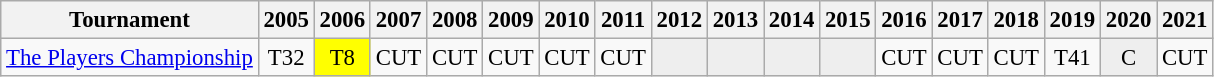<table class="wikitable" style="font-size:95%;text-align:center;">
<tr>
<th>Tournament</th>
<th>2005</th>
<th>2006</th>
<th>2007</th>
<th>2008</th>
<th>2009</th>
<th>2010</th>
<th>2011</th>
<th>2012</th>
<th>2013</th>
<th>2014</th>
<th>2015</th>
<th>2016</th>
<th>2017</th>
<th>2018</th>
<th>2019</th>
<th>2020</th>
<th>2021</th>
</tr>
<tr>
<td align=left><a href='#'>The Players Championship</a></td>
<td>T32</td>
<td style="background:yellow;">T8</td>
<td>CUT</td>
<td>CUT</td>
<td>CUT</td>
<td>CUT</td>
<td>CUT</td>
<td style="background:#eeeeee;"></td>
<td style="background:#eeeeee;"></td>
<td style="background:#eeeeee;"></td>
<td style="background:#eeeeee;"></td>
<td>CUT</td>
<td>CUT</td>
<td>CUT</td>
<td>T41</td>
<td style="background:#eeeeee;">C</td>
<td>CUT</td>
</tr>
</table>
